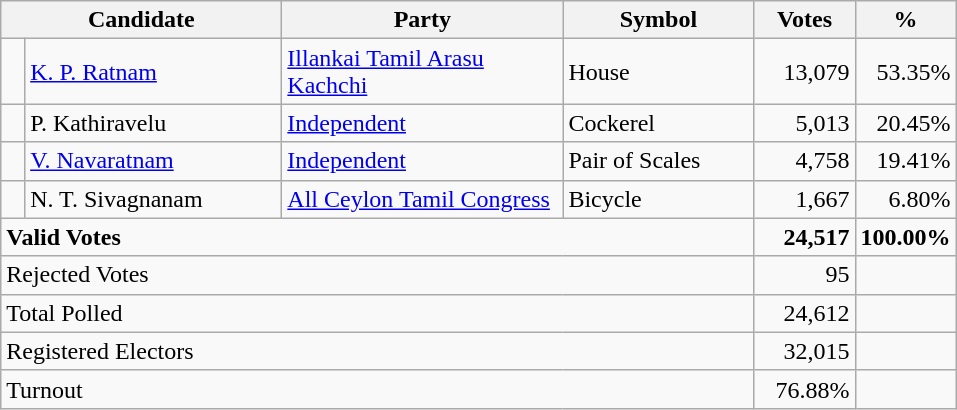<table class="wikitable" border="1" style="text-align:right;">
<tr>
<th align=left colspan=2 width="180">Candidate</th>
<th align=left width="180">Party</th>
<th align=left width="120">Symbol</th>
<th align=left width="60">Votes</th>
<th align=left width="60">%</th>
</tr>
<tr>
<td bgcolor=> </td>
<td align=left><a href='#'>K. P. Ratnam</a></td>
<td align=left><a href='#'>Illankai Tamil Arasu Kachchi</a></td>
<td align=left>House</td>
<td>13,079</td>
<td>53.35%</td>
</tr>
<tr>
<td></td>
<td align=left>P. Kathiravelu</td>
<td align=left><a href='#'>Independent</a></td>
<td align=left>Cockerel</td>
<td>5,013</td>
<td>20.45%</td>
</tr>
<tr>
<td></td>
<td align=left><a href='#'>V. Navaratnam</a></td>
<td align=left><a href='#'>Independent</a></td>
<td align=left>Pair of Scales</td>
<td>4,758</td>
<td>19.41%</td>
</tr>
<tr>
<td bgcolor=> </td>
<td align=left>N. T. Sivagnanam</td>
<td align=left><a href='#'>All Ceylon Tamil Congress</a></td>
<td align=left>Bicycle</td>
<td>1,667</td>
<td>6.80%</td>
</tr>
<tr>
<td align=left colspan=4><strong>Valid Votes</strong></td>
<td><strong>24,517</strong></td>
<td><strong>100.00%</strong></td>
</tr>
<tr>
<td align=left colspan=4>Rejected Votes</td>
<td>95</td>
<td></td>
</tr>
<tr>
<td align=left colspan=4>Total Polled</td>
<td>24,612</td>
<td></td>
</tr>
<tr>
<td align=left colspan=4>Registered Electors</td>
<td>32,015</td>
<td></td>
</tr>
<tr>
<td align=left colspan=4>Turnout</td>
<td>76.88%</td>
</tr>
</table>
